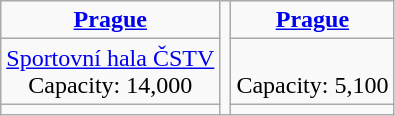<table class="wikitable" style="text-align:center;">
<tr>
<td><strong><a href='#'>Prague</a></strong></td>
<td rowspan="3"></td>
<td><strong><a href='#'>Prague</a></strong></td>
</tr>
<tr>
<td><a href='#'>Sportovní hala ČSTV</a><br>Capacity: 14,000</td>
<td><br>Capacity: 5,100</td>
</tr>
<tr>
<td></td>
<td></td>
</tr>
</table>
